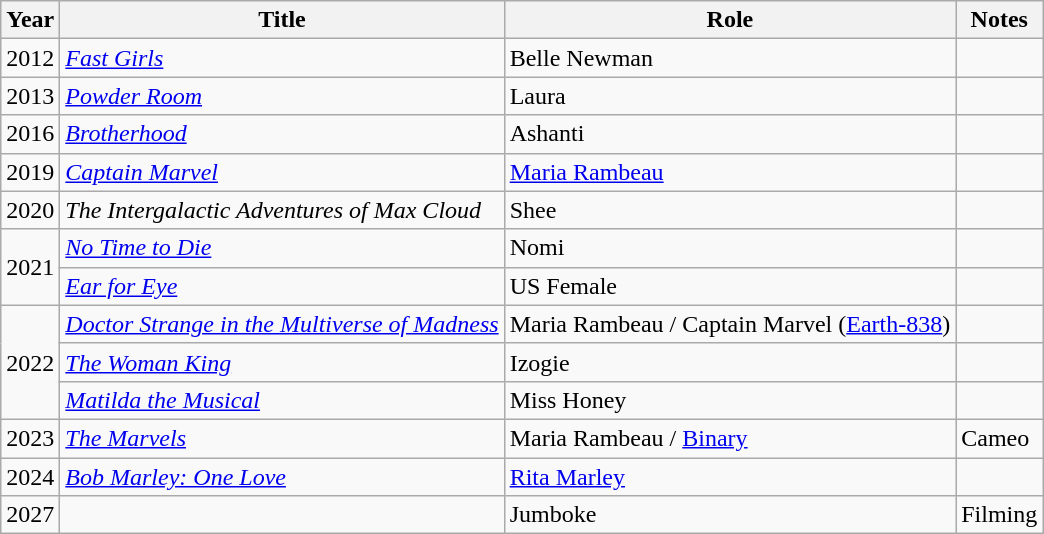<table class="wikitable sortable">
<tr>
<th>Year</th>
<th>Title</th>
<th>Role</th>
<th class="unsortable">Notes</th>
</tr>
<tr>
<td>2012</td>
<td><em><a href='#'>Fast Girls</a></em></td>
<td>Belle Newman</td>
<td></td>
</tr>
<tr>
<td>2013</td>
<td><em><a href='#'>Powder Room</a></em></td>
<td>Laura</td>
<td></td>
</tr>
<tr>
<td>2016</td>
<td><em><a href='#'>Brotherhood</a></em></td>
<td>Ashanti</td>
<td></td>
</tr>
<tr>
<td>2019</td>
<td><em><a href='#'>Captain Marvel</a></em></td>
<td><a href='#'>Maria Rambeau</a></td>
<td></td>
</tr>
<tr>
<td>2020</td>
<td><em>The Intergalactic Adventures of Max Cloud</em></td>
<td>Shee</td>
<td></td>
</tr>
<tr>
<td rowspan=2>2021</td>
<td><em><a href='#'>No Time to Die</a></em></td>
<td>Nomi</td>
<td></td>
</tr>
<tr>
<td><em><a href='#'>Ear for Eye</a></em></td>
<td>US Female</td>
<td></td>
</tr>
<tr>
<td rowspan=3>2022</td>
<td><em><a href='#'>Doctor Strange in the Multiverse of Madness</a></em></td>
<td>Maria Rambeau / Captain Marvel (<a href='#'>Earth-838</a>)</td>
<td></td>
</tr>
<tr>
<td><em><a href='#'>The Woman King</a></em></td>
<td>Izogie</td>
<td></td>
</tr>
<tr>
<td><em><a href='#'>Matilda the Musical</a></em></td>
<td>Miss Honey</td>
<td></td>
</tr>
<tr>
<td>2023</td>
<td><em><a href='#'>The Marvels</a></em></td>
<td>Maria Rambeau / <a href='#'>Binary</a></td>
<td>Cameo</td>
</tr>
<tr>
<td>2024</td>
<td><em><a href='#'>Bob Marley: One Love</a></em></td>
<td><a href='#'>Rita Marley</a></td>
<td></td>
</tr>
<tr>
<td>2027</td>
<td></td>
<td>Jumboke</td>
<td>Filming</td>
</tr>
</table>
